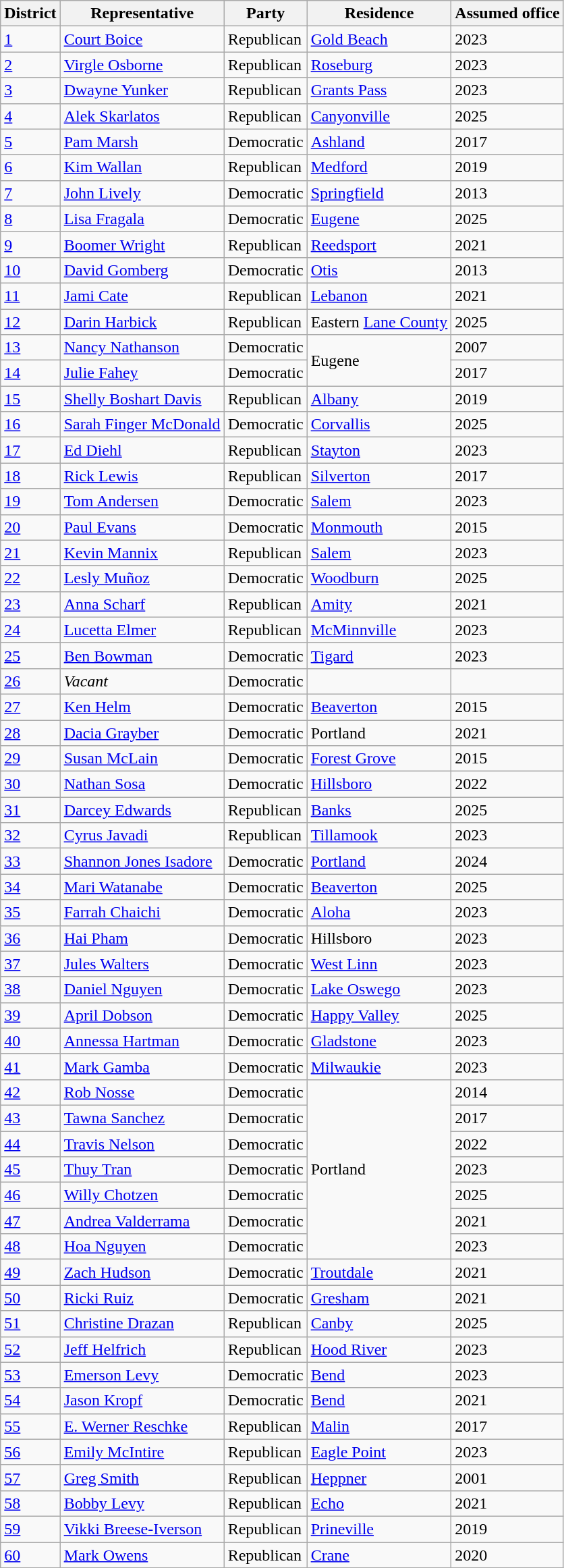<table class="wikitable sortable">
<tr>
<th>District</th>
<th>Representative</th>
<th>Party</th>
<th>Residence</th>
<th>Assumed office</th>
</tr>
<tr }>
<td><a href='#'>1</a></td>
<td><a href='#'>Court Boice</a></td>
<td>Republican</td>
<td><a href='#'>Gold Beach</a></td>
<td>2023</td>
</tr>
<tr>
<td><a href='#'>2</a></td>
<td><a href='#'>Virgle Osborne</a></td>
<td>Republican</td>
<td><a href='#'>Roseburg</a></td>
<td>2023</td>
</tr>
<tr>
<td><a href='#'>3</a></td>
<td><a href='#'>Dwayne Yunker</a></td>
<td>Republican</td>
<td><a href='#'>Grants Pass</a></td>
<td>2023</td>
</tr>
<tr>
<td><a href='#'>4</a></td>
<td><a href='#'>Alek Skarlatos</a></td>
<td>Republican</td>
<td><a href='#'>Canyonville</a></td>
<td>2025</td>
</tr>
<tr>
<td><a href='#'>5</a></td>
<td><a href='#'>Pam Marsh</a></td>
<td>Democratic</td>
<td><a href='#'>Ashland</a></td>
<td>2017</td>
</tr>
<tr>
<td><a href='#'>6</a></td>
<td><a href='#'>Kim Wallan</a></td>
<td>Republican</td>
<td><a href='#'>Medford</a></td>
<td>2019</td>
</tr>
<tr>
<td><a href='#'>7</a></td>
<td><a href='#'>John Lively</a></td>
<td>Democratic</td>
<td><a href='#'>Springfield</a></td>
<td>2013</td>
</tr>
<tr>
<td><a href='#'>8</a></td>
<td><a href='#'>Lisa Fragala</a></td>
<td>Democratic</td>
<td><a href='#'>Eugene</a></td>
<td>2025</td>
</tr>
<tr>
<td><a href='#'>9</a></td>
<td><a href='#'>Boomer Wright</a></td>
<td>Republican</td>
<td><a href='#'>Reedsport</a></td>
<td>2021</td>
</tr>
<tr>
<td><a href='#'>10</a></td>
<td><a href='#'>David Gomberg</a></td>
<td>Democratic</td>
<td><a href='#'>Otis</a></td>
<td>2013</td>
</tr>
<tr>
<td><a href='#'>11</a></td>
<td><a href='#'>Jami Cate</a></td>
<td>Republican</td>
<td><a href='#'>Lebanon</a></td>
<td>2021</td>
</tr>
<tr>
<td><a href='#'>12</a></td>
<td><a href='#'>Darin Harbick</a></td>
<td>Republican</td>
<td>Eastern <a href='#'>Lane County</a></td>
<td>2025</td>
</tr>
<tr>
<td><a href='#'>13</a></td>
<td><a href='#'>Nancy Nathanson</a></td>
<td>Democratic</td>
<td rowspan="2">Eugene</td>
<td>2007</td>
</tr>
<tr>
<td><a href='#'>14</a></td>
<td><a href='#'>Julie Fahey</a></td>
<td>Democratic</td>
<td>2017</td>
</tr>
<tr>
<td><a href='#'>15</a></td>
<td><a href='#'>Shelly Boshart Davis</a></td>
<td>Republican</td>
<td><a href='#'>Albany</a></td>
<td>2019</td>
</tr>
<tr>
<td><a href='#'>16</a></td>
<td><a href='#'>Sarah Finger McDonald </a></td>
<td>Democratic</td>
<td><a href='#'>Corvallis</a></td>
<td>2025</td>
</tr>
<tr>
<td><a href='#'>17</a></td>
<td><a href='#'>Ed Diehl</a></td>
<td>Republican</td>
<td><a href='#'>Stayton</a></td>
<td>2023</td>
</tr>
<tr>
<td><a href='#'>18</a></td>
<td><a href='#'>Rick Lewis</a></td>
<td>Republican</td>
<td><a href='#'>Silverton</a></td>
<td>2017</td>
</tr>
<tr>
<td><a href='#'>19</a></td>
<td><a href='#'>Tom Andersen</a></td>
<td>Democratic</td>
<td><a href='#'>Salem</a></td>
<td>2023</td>
</tr>
<tr>
<td><a href='#'>20</a></td>
<td><a href='#'>Paul Evans</a></td>
<td>Democratic</td>
<td><a href='#'>Monmouth</a></td>
<td>2015</td>
</tr>
<tr>
<td><a href='#'>21</a></td>
<td><a href='#'>Kevin Mannix</a></td>
<td>Republican</td>
<td><a href='#'>Salem</a></td>
<td>2023</td>
</tr>
<tr>
<td><a href='#'>22</a></td>
<td><a href='#'>Lesly Muñoz </a></td>
<td>Democratic</td>
<td><a href='#'>Woodburn</a></td>
<td>2025</td>
</tr>
<tr>
<td><a href='#'>23</a></td>
<td><a href='#'>Anna Scharf</a></td>
<td>Republican</td>
<td><a href='#'>Amity</a></td>
<td>2021</td>
</tr>
<tr>
<td><a href='#'>24</a></td>
<td><a href='#'>Lucetta Elmer</a></td>
<td>Republican</td>
<td><a href='#'>McMinnville</a></td>
<td>2023</td>
</tr>
<tr>
<td><a href='#'>25</a></td>
<td><a href='#'>Ben Bowman</a></td>
<td>Democratic</td>
<td><a href='#'>Tigard</a></td>
<td>2023</td>
</tr>
<tr>
<td><a href='#'>26</a></td>
<td><em>Vacant</em></td>
<td>Democratic</td>
<td></td>
<td></td>
</tr>
<tr>
<td><a href='#'>27</a></td>
<td><a href='#'>Ken Helm</a></td>
<td>Democratic</td>
<td><a href='#'>Beaverton</a></td>
<td>2015</td>
</tr>
<tr>
<td><a href='#'>28</a></td>
<td><a href='#'>Dacia Grayber</a></td>
<td>Democratic</td>
<td>Portland</td>
<td>2021</td>
</tr>
<tr>
<td><a href='#'>29</a></td>
<td><a href='#'>Susan McLain</a></td>
<td>Democratic</td>
<td><a href='#'>Forest Grove</a></td>
<td>2015</td>
</tr>
<tr>
<td><a href='#'>30</a></td>
<td><a href='#'>Nathan Sosa</a></td>
<td>Democratic</td>
<td><a href='#'>Hillsboro</a></td>
<td>2022</td>
</tr>
<tr>
<td><a href='#'>31</a></td>
<td><a href='#'>Darcey Edwards</a></td>
<td>Republican</td>
<td><a href='#'>Banks</a></td>
<td>2025</td>
</tr>
<tr>
<td><a href='#'>32</a></td>
<td><a href='#'>Cyrus Javadi</a></td>
<td>Republican</td>
<td><a href='#'>Tillamook</a></td>
<td>2023</td>
</tr>
<tr>
<td><a href='#'>33</a></td>
<td><a href='#'>Shannon Jones Isadore</a></td>
<td>Democratic</td>
<td><a href='#'>Portland</a></td>
<td>2024</td>
</tr>
<tr>
<td><a href='#'>34</a></td>
<td><a href='#'>Mari Watanabe</a></td>
<td>Democratic</td>
<td><a href='#'>Beaverton</a></td>
<td>2025</td>
</tr>
<tr>
<td><a href='#'>35</a></td>
<td><a href='#'>Farrah Chaichi</a></td>
<td>Democratic</td>
<td><a href='#'>Aloha</a></td>
<td>2023</td>
</tr>
<tr>
<td><a href='#'>36</a></td>
<td><a href='#'>Hai Pham</a></td>
<td>Democratic</td>
<td>Hillsboro</td>
<td>2023</td>
</tr>
<tr>
<td><a href='#'>37</a></td>
<td><a href='#'>Jules Walters</a></td>
<td>Democratic</td>
<td><a href='#'>West Linn</a></td>
<td>2023</td>
</tr>
<tr>
<td><a href='#'>38</a></td>
<td><a href='#'>Daniel Nguyen</a></td>
<td>Democratic</td>
<td><a href='#'>Lake Oswego</a></td>
<td>2023</td>
</tr>
<tr>
<td><a href='#'>39</a></td>
<td><a href='#'>April Dobson</a></td>
<td>Democratic</td>
<td><a href='#'>Happy Valley</a></td>
<td>2025</td>
</tr>
<tr>
<td><a href='#'>40</a></td>
<td><a href='#'>Annessa Hartman</a></td>
<td>Democratic</td>
<td><a href='#'>Gladstone</a></td>
<td>2023</td>
</tr>
<tr>
<td><a href='#'>41</a></td>
<td><a href='#'>Mark Gamba</a></td>
<td>Democratic</td>
<td><a href='#'>Milwaukie</a></td>
<td>2023</td>
</tr>
<tr>
<td><a href='#'>42</a></td>
<td><a href='#'>Rob Nosse</a></td>
<td>Democratic</td>
<td rowspan="7">Portland</td>
<td>2014</td>
</tr>
<tr>
<td><a href='#'>43</a></td>
<td><a href='#'>Tawna Sanchez</a></td>
<td>Democratic</td>
<td>2017</td>
</tr>
<tr>
<td><a href='#'>44</a></td>
<td><a href='#'>Travis Nelson</a></td>
<td>Democratic</td>
<td>2022</td>
</tr>
<tr>
<td><a href='#'>45</a></td>
<td><a href='#'>Thuy Tran</a></td>
<td>Democratic</td>
<td>2023</td>
</tr>
<tr>
<td><a href='#'>46</a></td>
<td><a href='#'>Willy Chotzen</a></td>
<td>Democratic</td>
<td>2025</td>
</tr>
<tr>
<td><a href='#'>47</a></td>
<td><a href='#'>Andrea Valderrama</a></td>
<td>Democratic</td>
<td>2021</td>
</tr>
<tr>
<td><a href='#'>48</a></td>
<td><a href='#'>Hoa Nguyen</a></td>
<td>Democratic</td>
<td>2023</td>
</tr>
<tr>
<td><a href='#'>49</a></td>
<td><a href='#'>Zach Hudson</a></td>
<td>Democratic</td>
<td><a href='#'>Troutdale</a></td>
<td>2021</td>
</tr>
<tr>
<td><a href='#'>50</a></td>
<td><a href='#'>Ricki Ruiz</a></td>
<td>Democratic</td>
<td><a href='#'>Gresham</a></td>
<td>2021</td>
</tr>
<tr>
<td><a href='#'>51</a></td>
<td><a href='#'>Christine Drazan</a></td>
<td>Republican</td>
<td><a href='#'>Canby</a></td>
<td>2025</td>
</tr>
<tr>
<td><a href='#'>52</a></td>
<td><a href='#'>Jeff Helfrich</a></td>
<td>Republican</td>
<td><a href='#'>Hood River</a></td>
<td>2023</td>
</tr>
<tr>
<td><a href='#'>53</a></td>
<td><a href='#'>Emerson Levy</a></td>
<td>Democratic</td>
<td><a href='#'>Bend</a></td>
<td>2023</td>
</tr>
<tr>
<td><a href='#'>54</a></td>
<td><a href='#'>Jason Kropf</a></td>
<td>Democratic</td>
<td><a href='#'>Bend</a></td>
<td>2021</td>
</tr>
<tr>
<td><a href='#'>55</a></td>
<td><a href='#'>E. Werner Reschke</a></td>
<td>Republican</td>
<td><a href='#'>Malin</a></td>
<td>2017</td>
</tr>
<tr>
<td><a href='#'>56</a></td>
<td><a href='#'>Emily McIntire</a></td>
<td>Republican</td>
<td><a href='#'>Eagle Point</a></td>
<td>2023</td>
</tr>
<tr>
<td><a href='#'>57</a></td>
<td><a href='#'>Greg Smith</a></td>
<td>Republican</td>
<td><a href='#'>Heppner</a></td>
<td>2001</td>
</tr>
<tr>
<td><a href='#'>58</a></td>
<td><a href='#'>Bobby Levy</a></td>
<td>Republican</td>
<td><a href='#'>Echo</a></td>
<td>2021</td>
</tr>
<tr>
<td><a href='#'>59</a></td>
<td><a href='#'>Vikki Breese-Iverson</a></td>
<td>Republican</td>
<td><a href='#'>Prineville</a></td>
<td>2019</td>
</tr>
<tr>
<td><a href='#'>60</a></td>
<td><a href='#'>Mark Owens</a></td>
<td>Republican</td>
<td><a href='#'>Crane</a></td>
<td>2020</td>
</tr>
</table>
